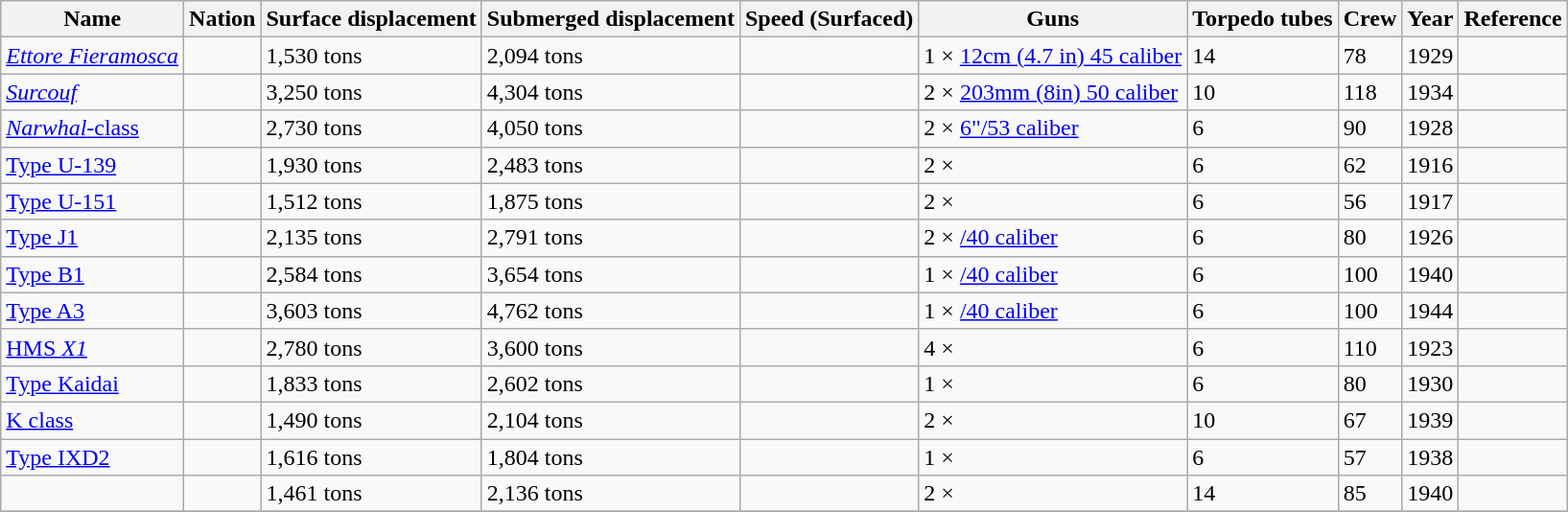<table class="wikitable sortable">
<tr>
<th>Name</th>
<th>Nation</th>
<th>Surface displacement</th>
<th>Submerged displacement</th>
<th>Speed (Surfaced)</th>
<th>Guns</th>
<th>Torpedo tubes</th>
<th>Crew</th>
<th>Year</th>
<th>Reference</th>
</tr>
<tr>
<td><a href='#'><em>Ettore Fieramosca</em></a></td>
<td></td>
<td>1,530 tons</td>
<td>2,094 tons</td>
<td></td>
<td>1 × <a href='#'>12cm (4.7 in) 45 caliber</a></td>
<td>14</td>
<td>78</td>
<td>1929</td>
<td></td>
</tr>
<tr>
<td><a href='#'><em>Surcouf</em></a></td>
<td></td>
<td>3,250 tons</td>
<td>4,304 tons</td>
<td></td>
<td>2 × <a href='#'>203mm (8in) 50 caliber</a></td>
<td>10</td>
<td>118</td>
<td>1934</td>
<td></td>
</tr>
<tr>
<td><a href='#'><em>Narwhal</em>-class</a></td>
<td></td>
<td>2,730 tons</td>
<td>4,050 tons</td>
<td></td>
<td>2 × <a href='#'>6"/53 caliber</a></td>
<td>6</td>
<td>90</td>
<td>1928</td>
<td></td>
</tr>
<tr>
<td><a href='#'>Type U-139</a></td>
<td></td>
<td>1,930 tons</td>
<td>2,483 tons</td>
<td></td>
<td>2 × </td>
<td>6</td>
<td>62</td>
<td>1916</td>
<td></td>
</tr>
<tr>
<td><a href='#'>Type U-151</a></td>
<td></td>
<td>1,512 tons</td>
<td>1,875 tons</td>
<td></td>
<td>2 × </td>
<td>6</td>
<td>56</td>
<td>1917</td>
<td></td>
</tr>
<tr>
<td><a href='#'>Type J1</a></td>
<td></td>
<td>2,135 tons</td>
<td>2,791 tons</td>
<td></td>
<td>2 × <a href='#'>/40 caliber</a></td>
<td>6</td>
<td>80</td>
<td>1926</td>
<td></td>
</tr>
<tr>
<td><a href='#'>Type B1</a></td>
<td></td>
<td>2,584 tons</td>
<td>3,654 tons</td>
<td></td>
<td>1 × <a href='#'>/40 caliber</a></td>
<td>6</td>
<td>100</td>
<td>1940</td>
<td></td>
</tr>
<tr>
<td><a href='#'>Type A3</a></td>
<td></td>
<td>3,603 tons</td>
<td>4,762 tons</td>
<td></td>
<td>1 × <a href='#'>/40 caliber</a></td>
<td>6</td>
<td>100</td>
<td>1944</td>
<td></td>
</tr>
<tr>
<td><a href='#'>HMS <em>X1</em></a></td>
<td></td>
<td>2,780 tons</td>
<td>3,600 tons</td>
<td></td>
<td>4 × </td>
<td>6</td>
<td>110</td>
<td>1923</td>
<td></td>
</tr>
<tr>
<td><a href='#'>Type Kaidai</a></td>
<td></td>
<td>1,833 tons</td>
<td>2,602 tons</td>
<td></td>
<td>1 × </td>
<td>6</td>
<td>80</td>
<td>1930</td>
<td></td>
</tr>
<tr>
<td><a href='#'>K class</a></td>
<td></td>
<td>1,490 tons</td>
<td>2,104 tons</td>
<td></td>
<td>2 × </td>
<td>10</td>
<td>67</td>
<td>1939</td>
<td></td>
</tr>
<tr>
<td><a href='#'>Type IXD2</a></td>
<td></td>
<td>1,616 tons</td>
<td>1,804 tons</td>
<td></td>
<td>1 × <a href='#'></a></td>
<td>6</td>
<td>57</td>
<td>1938</td>
<td></td>
</tr>
<tr>
<td></td>
<td></td>
<td>1,461 tons</td>
<td>2,136 tons</td>
<td></td>
<td>2 × </td>
<td>14</td>
<td>85</td>
<td>1940</td>
<td></td>
</tr>
<tr>
</tr>
</table>
